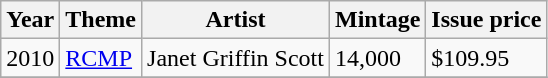<table class="wikitable">
<tr>
<th>Year</th>
<th>Theme</th>
<th>Artist</th>
<th>Mintage</th>
<th>Issue price</th>
</tr>
<tr>
<td>2010</td>
<td><a href='#'>RCMP</a></td>
<td>Janet Griffin Scott</td>
<td>14,000</td>
<td>$109.95</td>
</tr>
<tr>
</tr>
</table>
